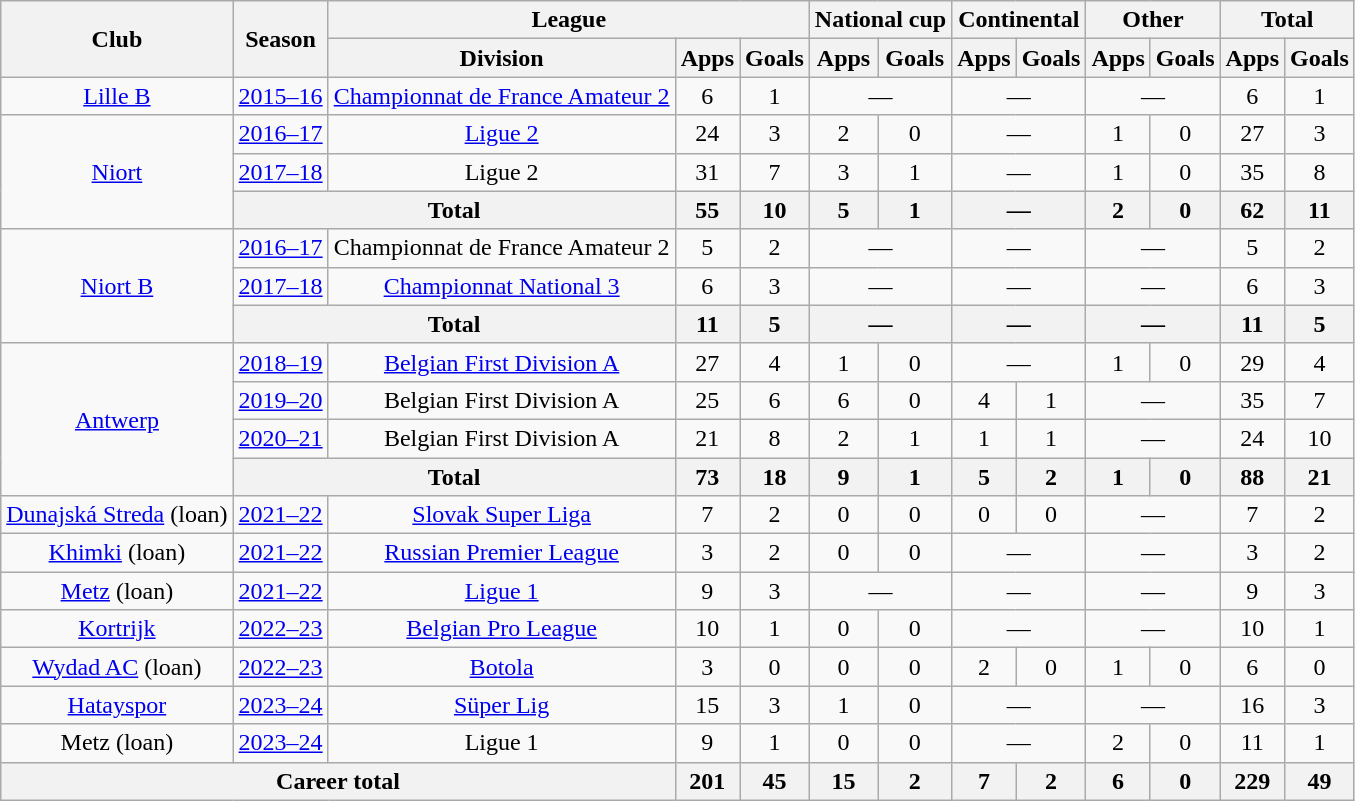<table class="wikitable" style="text-align:center">
<tr>
<th rowspan="2">Club</th>
<th rowspan="2">Season</th>
<th colspan="3">League</th>
<th colspan="2">National cup</th>
<th colspan="2">Continental</th>
<th colspan="2">Other</th>
<th colspan="2">Total</th>
</tr>
<tr>
<th>Division</th>
<th>Apps</th>
<th>Goals</th>
<th>Apps</th>
<th>Goals</th>
<th>Apps</th>
<th>Goals</th>
<th>Apps</th>
<th>Goals</th>
<th>Apps</th>
<th>Goals</th>
</tr>
<tr>
<td><a href='#'>Lille B</a></td>
<td><a href='#'>2015–16</a></td>
<td><a href='#'>Championnat de France Amateur 2</a></td>
<td>6</td>
<td>1</td>
<td colspan="2">—</td>
<td colspan="2">—</td>
<td colspan="2">—</td>
<td>6</td>
<td>1</td>
</tr>
<tr>
<td rowspan="3"><a href='#'>Niort</a></td>
<td><a href='#'>2016–17</a></td>
<td><a href='#'>Ligue 2</a></td>
<td>24</td>
<td>3</td>
<td>2</td>
<td>0</td>
<td colspan="2">—</td>
<td>1</td>
<td>0</td>
<td>27</td>
<td>3</td>
</tr>
<tr>
<td><a href='#'>2017–18</a></td>
<td>Ligue 2</td>
<td>31</td>
<td>7</td>
<td>3</td>
<td>1</td>
<td colspan="2">—</td>
<td>1</td>
<td>0</td>
<td>35</td>
<td>8</td>
</tr>
<tr>
<th colspan="2">Total</th>
<th>55</th>
<th>10</th>
<th>5</th>
<th>1</th>
<th colspan="2">—</th>
<th>2</th>
<th>0</th>
<th>62</th>
<th>11</th>
</tr>
<tr>
<td rowspan="3"><a href='#'>Niort B</a></td>
<td><a href='#'>2016–17</a></td>
<td>Championnat de France Amateur 2</td>
<td>5</td>
<td>2</td>
<td colspan="2">—</td>
<td colspan="2">—</td>
<td colspan="2">—</td>
<td>5</td>
<td>2</td>
</tr>
<tr>
<td><a href='#'>2017–18</a></td>
<td><a href='#'>Championnat National 3</a></td>
<td>6</td>
<td>3</td>
<td colspan="2">—</td>
<td colspan="2">—</td>
<td colspan="2">—</td>
<td>6</td>
<td>3</td>
</tr>
<tr>
<th colspan="2">Total</th>
<th>11</th>
<th>5</th>
<th colspan="2">—</th>
<th colspan="2">—</th>
<th colspan="2">—</th>
<th>11</th>
<th>5</th>
</tr>
<tr>
<td rowspan="4"><a href='#'>Antwerp</a></td>
<td><a href='#'>2018–19</a></td>
<td><a href='#'>Belgian First Division A</a></td>
<td>27</td>
<td>4</td>
<td>1</td>
<td>0</td>
<td colspan="2">—</td>
<td>1</td>
<td>0</td>
<td>29</td>
<td>4</td>
</tr>
<tr>
<td><a href='#'>2019–20</a></td>
<td>Belgian First Division A</td>
<td>25</td>
<td>6</td>
<td>6</td>
<td>0</td>
<td>4</td>
<td>1</td>
<td colspan="2">—</td>
<td>35</td>
<td>7</td>
</tr>
<tr>
<td><a href='#'>2020–21</a></td>
<td>Belgian First Division A</td>
<td>21</td>
<td>8</td>
<td>2</td>
<td>1</td>
<td>1</td>
<td>1</td>
<td colspan="2">—</td>
<td>24</td>
<td>10</td>
</tr>
<tr>
<th colspan="2">Total</th>
<th>73</th>
<th>18</th>
<th>9</th>
<th>1</th>
<th>5</th>
<th>2</th>
<th>1</th>
<th>0</th>
<th>88</th>
<th>21</th>
</tr>
<tr>
<td><a href='#'>Dunajská Streda</a> (loan)</td>
<td><a href='#'>2021–22</a></td>
<td><a href='#'>Slovak Super Liga</a></td>
<td>7</td>
<td>2</td>
<td>0</td>
<td>0</td>
<td>0</td>
<td>0</td>
<td colspan="2">—</td>
<td>7</td>
<td>2</td>
</tr>
<tr>
<td><a href='#'>Khimki</a> (loan)</td>
<td><a href='#'>2021–22</a></td>
<td><a href='#'>Russian Premier League</a></td>
<td>3</td>
<td>2</td>
<td>0</td>
<td>0</td>
<td colspan="2">—</td>
<td colspan="2">—</td>
<td>3</td>
<td>2</td>
</tr>
<tr>
<td><a href='#'>Metz</a> (loan)</td>
<td><a href='#'>2021–22</a></td>
<td><a href='#'>Ligue 1</a></td>
<td>9</td>
<td>3</td>
<td colspan="2">—</td>
<td colspan="2">—</td>
<td colspan="2">—</td>
<td>9</td>
<td>3</td>
</tr>
<tr>
<td><a href='#'>Kortrijk</a></td>
<td><a href='#'>2022–23</a></td>
<td><a href='#'>Belgian Pro League</a></td>
<td>10</td>
<td>1</td>
<td>0</td>
<td>0</td>
<td colspan="2">—</td>
<td colspan="2">—</td>
<td>10</td>
<td>1</td>
</tr>
<tr>
<td><a href='#'>Wydad AC</a> (loan)</td>
<td><a href='#'>2022–23</a></td>
<td><a href='#'>Botola</a></td>
<td>3</td>
<td>0</td>
<td>0</td>
<td>0</td>
<td>2</td>
<td>0</td>
<td>1</td>
<td>0</td>
<td>6</td>
<td>0</td>
</tr>
<tr>
<td><a href='#'>Hatayspor</a></td>
<td><a href='#'>2023–24</a></td>
<td><a href='#'>Süper Lig</a></td>
<td>15</td>
<td>3</td>
<td>1</td>
<td>0</td>
<td colspan="2">—</td>
<td colspan="2">—</td>
<td>16</td>
<td>3</td>
</tr>
<tr>
<td>Metz (loan)</td>
<td><a href='#'>2023–24</a></td>
<td>Ligue 1</td>
<td>9</td>
<td>1</td>
<td>0</td>
<td>0</td>
<td colspan="2">—</td>
<td>2</td>
<td>0</td>
<td>11</td>
<td>1</td>
</tr>
<tr>
<th colspan="3">Career total</th>
<th>201</th>
<th>45</th>
<th>15</th>
<th>2</th>
<th>7</th>
<th>2</th>
<th>6</th>
<th>0</th>
<th>229</th>
<th>49</th>
</tr>
</table>
